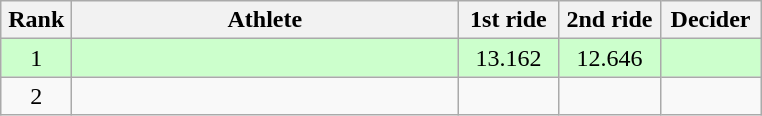<table class=wikitable style="text-align:center">
<tr>
<th width=40>Rank</th>
<th width=250>Athlete</th>
<th width=60>1st ride</th>
<th width=60>2nd ride</th>
<th width=60>Decider</th>
</tr>
<tr bgcolor=ccffcc>
<td>1</td>
<td align=left></td>
<td>13.162</td>
<td>12.646</td>
<td></td>
</tr>
<tr>
<td>2</td>
<td align=left></td>
<td></td>
<td></td>
<td></td>
</tr>
</table>
